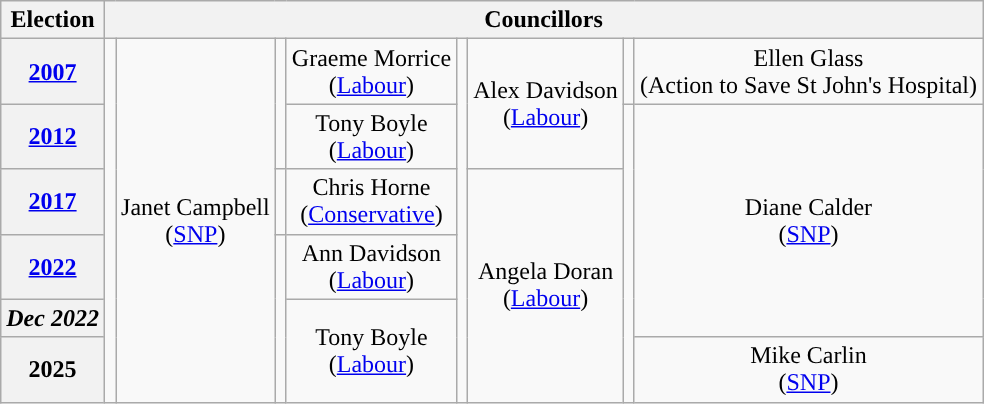<table class="wikitable" style="text-align:center">
<tr>
<th>Election</th>
<th colspan=9>Councillors</th>
</tr>
<tr>
<th><a href='#'>2007</a></th>
<td rowspan=6; style="background-color: "></td>
<td rowspan="6">Janet Campbell<br>(<a href='#'>SNP</a>)</td>
<td rowspan=2; style="background-color: "></td>
<td rowspan=1>Graeme Morrice<br>(<a href='#'>Labour</a>)</td>
<td rowspan=6; style="background-color: "></td>
<td rowspan=2>Alex Davidson<br>(<a href='#'>Labour</a>)</td>
<td rowspan=1; style="background-color: "></td>
<td rowspan=1>Ellen Glass<br>(Action to Save St John's Hospital)</td>
</tr>
<tr>
<th><a href='#'>2012</a></th>
<td rowspan=1>Tony Boyle<br>(<a href='#'>Labour</a>)</td>
<td rowspan=5; style="background-color: "></td>
<td rowspan=4>Diane Calder<br>(<a href='#'>SNP</a>)</td>
</tr>
<tr>
<th><a href='#'>2017</a></th>
<td rowspan=1; style="background-color: "></td>
<td rowspan=1>Chris Horne<br>(<a href='#'>Conservative</a>)</td>
<td rowspan=4>Angela Doran<br>(<a href='#'>Labour</a>)</td>
</tr>
<tr>
<th><a href='#'>2022</a></th>
<td rowspan=3; style="background-color: "></td>
<td rowspan=1>Ann Davidson<br>(<a href='#'>Labour</a>)</td>
</tr>
<tr>
<th><strong><em>Dec 2022</em></strong></th>
<td rowspan=2>Tony Boyle<br>(<a href='#'>Labour</a>)</td>
</tr>
<tr>
<th>2025</th>
<td>Mike Carlin<br>(<a href='#'>SNP</a>)</td>
</tr>
</table>
